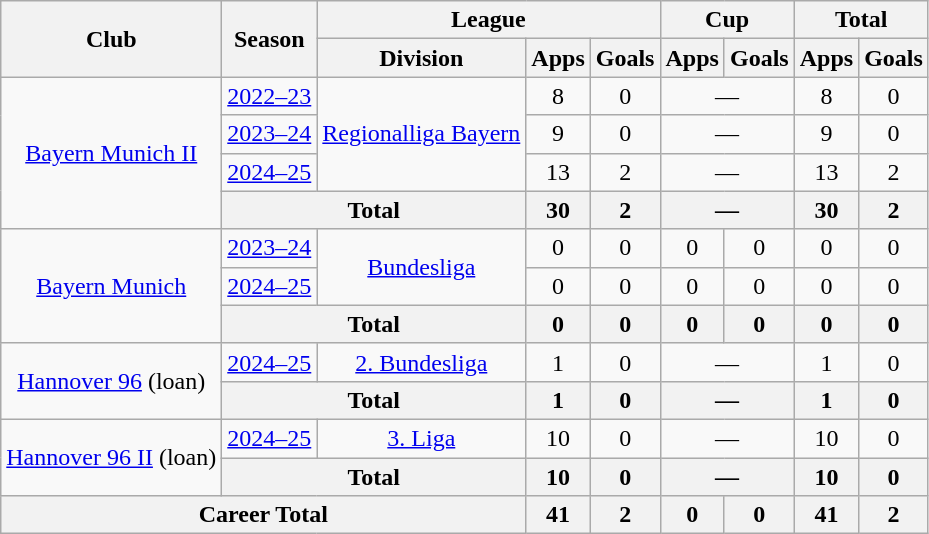<table class="wikitable" Style="text-align: center">
<tr>
<th rowspan="2">Club</th>
<th rowspan="2">Season</th>
<th colspan="3">League</th>
<th colspan="2">Cup</th>
<th colspan="2">Total</th>
</tr>
<tr>
<th>Division</th>
<th>Apps</th>
<th>Goals</th>
<th>Apps</th>
<th>Goals</th>
<th>Apps</th>
<th>Goals</th>
</tr>
<tr>
<td rowspan="4"><a href='#'>Bayern Munich II</a></td>
<td><a href='#'>2022–23</a></td>
<td rowspan="3"><a href='#'>Regionalliga Bayern</a></td>
<td>8</td>
<td>0</td>
<td colspan="2">—</td>
<td>8</td>
<td>0</td>
</tr>
<tr>
<td><a href='#'>2023–24</a></td>
<td>9</td>
<td>0</td>
<td colspan="2">—</td>
<td>9</td>
<td>0</td>
</tr>
<tr>
<td><a href='#'>2024–25</a></td>
<td>13</td>
<td>2</td>
<td colspan="2">—</td>
<td>13</td>
<td>2</td>
</tr>
<tr>
<th colspan="2">Total</th>
<th>30</th>
<th>2</th>
<th colspan="2">—</th>
<th>30</th>
<th>2</th>
</tr>
<tr>
<td rowspan="3"><a href='#'>Bayern Munich</a></td>
<td><a href='#'>2023–24</a></td>
<td rowspan="2"><a href='#'>Bundesliga</a></td>
<td>0</td>
<td>0</td>
<td>0</td>
<td>0</td>
<td>0</td>
<td>0</td>
</tr>
<tr>
<td><a href='#'>2024–25</a></td>
<td>0</td>
<td>0</td>
<td>0</td>
<td>0</td>
<td>0</td>
<td>0</td>
</tr>
<tr>
<th colspan="2">Total</th>
<th>0</th>
<th>0</th>
<th>0</th>
<th>0</th>
<th>0</th>
<th>0</th>
</tr>
<tr>
<td rowspan="2"><a href='#'>Hannover 96</a> (loan)</td>
<td><a href='#'>2024–25</a></td>
<td><a href='#'>2. Bundesliga</a></td>
<td>1</td>
<td>0</td>
<td colspan="2">—</td>
<td>1</td>
<td>0</td>
</tr>
<tr>
<th colspan="2">Total</th>
<th>1</th>
<th>0</th>
<th colspan="2">—</th>
<th>1</th>
<th>0</th>
</tr>
<tr>
<td rowspan="2"><a href='#'>Hannover 96 II</a> (loan)</td>
<td><a href='#'>2024–25</a></td>
<td><a href='#'>3. Liga</a></td>
<td>10</td>
<td>0</td>
<td colspan="2">—</td>
<td>10</td>
<td>0</td>
</tr>
<tr>
<th colspan="2">Total</th>
<th>10</th>
<th>0</th>
<th colspan="2">—</th>
<th>10</th>
<th>0</th>
</tr>
<tr>
<th colspan="3">Career Total</th>
<th>41</th>
<th>2</th>
<th>0</th>
<th>0</th>
<th>41</th>
<th>2</th>
</tr>
</table>
